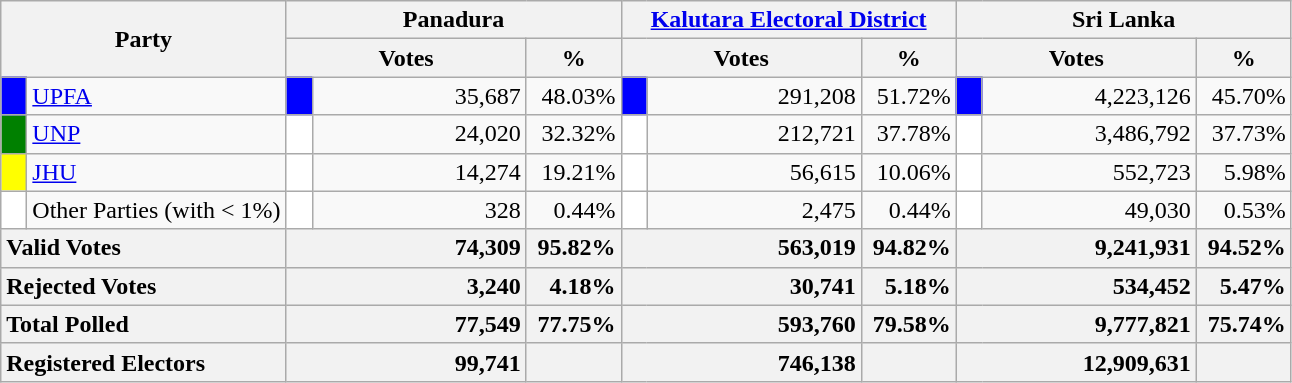<table class="wikitable">
<tr>
<th colspan="2" width="144px"rowspan="2">Party</th>
<th colspan="3" width="216px">Panadura</th>
<th colspan="3" width="216px"><a href='#'>Kalutara Electoral District</a></th>
<th colspan="3" width="216px">Sri Lanka</th>
</tr>
<tr>
<th colspan="2" width="144px">Votes</th>
<th>%</th>
<th colspan="2" width="144px">Votes</th>
<th>%</th>
<th colspan="2" width="144px">Votes</th>
<th>%</th>
</tr>
<tr>
<td style="background-color:blue;" width="10px"></td>
<td style="text-align:left;"><a href='#'>UPFA</a></td>
<td style="background-color:blue;" width="10px"></td>
<td style="text-align:right;">35,687</td>
<td style="text-align:right;">48.03%</td>
<td style="background-color:blue;" width="10px"></td>
<td style="text-align:right;">291,208</td>
<td style="text-align:right;">51.72%</td>
<td style="background-color:blue;" width="10px"></td>
<td style="text-align:right;">4,223,126</td>
<td style="text-align:right;">45.70%</td>
</tr>
<tr>
<td style="background-color:green;" width="10px"></td>
<td style="text-align:left;"><a href='#'>UNP</a></td>
<td style="background-color:white;" width="10px"></td>
<td style="text-align:right;">24,020</td>
<td style="text-align:right;">32.32%</td>
<td style="background-color:white;" width="10px"></td>
<td style="text-align:right;">212,721</td>
<td style="text-align:right;">37.78%</td>
<td style="background-color:white;" width="10px"></td>
<td style="text-align:right;">3,486,792</td>
<td style="text-align:right;">37.73%</td>
</tr>
<tr>
<td style="background-color:yellow;" width="10px"></td>
<td style="text-align:left;"><a href='#'>JHU</a></td>
<td style="background-color:white;" width="10px"></td>
<td style="text-align:right;">14,274</td>
<td style="text-align:right;">19.21%</td>
<td style="background-color:white;" width="10px"></td>
<td style="text-align:right;">56,615</td>
<td style="text-align:right;">10.06%</td>
<td style="background-color:white;" width="10px"></td>
<td style="text-align:right;">552,723</td>
<td style="text-align:right;">5.98%</td>
</tr>
<tr>
<td style="background-color:white;" width="10px"></td>
<td style="text-align:left;">Other Parties (with < 1%)</td>
<td style="background-color:white;" width="10px"></td>
<td style="text-align:right;">328</td>
<td style="text-align:right;">0.44%</td>
<td style="background-color:white;" width="10px"></td>
<td style="text-align:right;">2,475</td>
<td style="text-align:right;">0.44%</td>
<td style="background-color:white;" width="10px"></td>
<td style="text-align:right;">49,030</td>
<td style="text-align:right;">0.53%</td>
</tr>
<tr>
<th colspan="2" width="144px"style="text-align:left;">Valid Votes</th>
<th style="text-align:right;"colspan="2" width="144px">74,309</th>
<th style="text-align:right;">95.82%</th>
<th style="text-align:right;"colspan="2" width="144px">563,019</th>
<th style="text-align:right;">94.82%</th>
<th style="text-align:right;"colspan="2" width="144px">9,241,931</th>
<th style="text-align:right;">94.52%</th>
</tr>
<tr>
<th colspan="2" width="144px"style="text-align:left;">Rejected Votes</th>
<th style="text-align:right;"colspan="2" width="144px">3,240</th>
<th style="text-align:right;">4.18%</th>
<th style="text-align:right;"colspan="2" width="144px">30,741</th>
<th style="text-align:right;">5.18%</th>
<th style="text-align:right;"colspan="2" width="144px">534,452</th>
<th style="text-align:right;">5.47%</th>
</tr>
<tr>
<th colspan="2" width="144px"style="text-align:left;">Total Polled</th>
<th style="text-align:right;"colspan="2" width="144px">77,549</th>
<th style="text-align:right;">77.75%</th>
<th style="text-align:right;"colspan="2" width="144px">593,760</th>
<th style="text-align:right;">79.58%</th>
<th style="text-align:right;"colspan="2" width="144px">9,777,821</th>
<th style="text-align:right;">75.74%</th>
</tr>
<tr>
<th colspan="2" width="144px"style="text-align:left;">Registered Electors</th>
<th style="text-align:right;"colspan="2" width="144px">99,741</th>
<th></th>
<th style="text-align:right;"colspan="2" width="144px">746,138</th>
<th></th>
<th style="text-align:right;"colspan="2" width="144px">12,909,631</th>
<th></th>
</tr>
</table>
